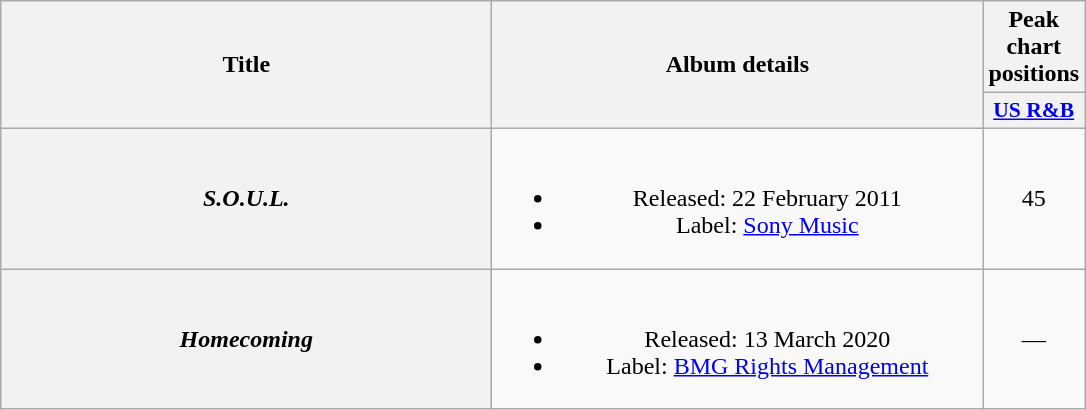<table class="wikitable plainrowheaders" style="text-align:center;">
<tr>
<th scope="col" rowspan="2" style="width:20em;">Title</th>
<th scope="col" rowspan="2" style="width:20em;">Album details</th>
<th scope="col" colspan="1">Peak chart positions</th>
</tr>
<tr>
<th scope="col" style="width:3em;font-size:90%;"><a href='#'>US R&B</a><br></th>
</tr>
<tr>
<th scope="row"><em>S.O.U.L.</em></th>
<td><br><ul><li>Released: 22 February 2011</li><li>Label: <a href='#'>Sony Music</a></li></ul></td>
<td align="center">45</td>
</tr>
<tr>
<th scope="row"><em>Homecoming</em></th>
<td><br><ul><li>Released: 13 March 2020</li><li>Label: <a href='#'>BMG Rights Management</a></li></ul></td>
<td align="center">—</td>
</tr>
</table>
